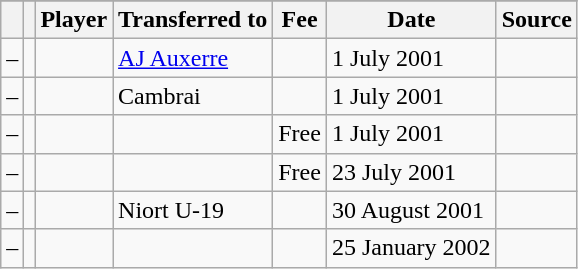<table class="wikitable plainrowheaders sortable">
<tr>
</tr>
<tr>
<th></th>
<th></th>
<th scope=col>Player</th>
<th !scope=col>Transferred to</th>
<th scope=col>Fee</th>
<th scope=col>Date</th>
<th scope=col>Source</th>
</tr>
<tr>
<td align=center>–</td>
<td align=center></td>
<td></td>
<td> <a href='#'>AJ Auxerre</a></td>
<td></td>
<td>1 July 2001</td>
<td></td>
</tr>
<tr>
<td align=center>–</td>
<td align=center></td>
<td></td>
<td> Cambrai</td>
<td></td>
<td>1 July 2001</td>
<td></td>
</tr>
<tr>
<td align=center>–</td>
<td align=center></td>
<td></td>
<td></td>
<td>Free</td>
<td>1 July 2001</td>
<td></td>
</tr>
<tr>
<td align=center>–</td>
<td align=center></td>
<td></td>
<td></td>
<td>Free</td>
<td>23 July 2001</td>
<td></td>
</tr>
<tr>
<td align=center>–</td>
<td align=center></td>
<td></td>
<td> Niort U-19</td>
<td></td>
<td>30 August 2001</td>
<td></td>
</tr>
<tr>
<td align=center>–</td>
<td align=center></td>
<td></td>
<td></td>
<td></td>
<td>25 January 2002</td>
<td></td>
</tr>
</table>
